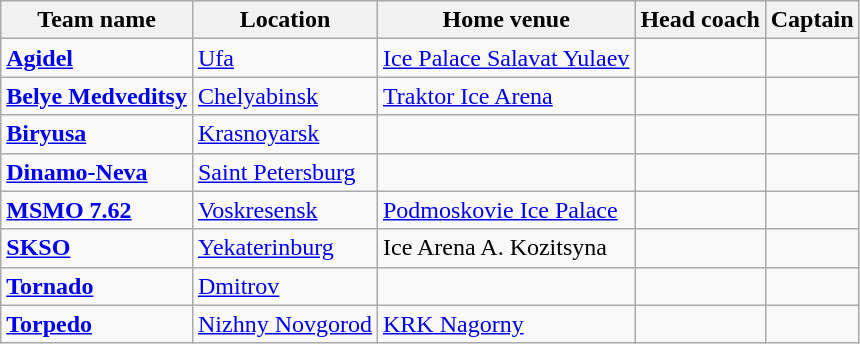<table class="wikitable sortable" width="" 85%">
<tr style="background:#efefef;">
<th>Team name</th>
<th>Location</th>
<th>Home venue</th>
<th>Head coach</th>
<th>Captain</th>
</tr>
<tr>
<td><a href='#'><strong>Agidel</strong></a></td>
<td> <a href='#'>Ufa</a></td>
<td><a href='#'>Ice Palace Salavat Yulaev</a></td>
<td></td>
<td></td>
</tr>
<tr>
<td><strong><a href='#'>Belye Medveditsy</a></strong></td>
<td> <a href='#'>Chelyabinsk</a></td>
<td><a href='#'>Traktor Ice Arena</a></td>
<td></td>
<td></td>
</tr>
<tr>
<td><a href='#'><strong>Biryusa</strong></a></td>
<td> <a href='#'>Krasnoyarsk</a></td>
<td></td>
<td></td>
<td></td>
</tr>
<tr>
<td><a href='#'><strong>Dinamo-Neva</strong></a></td>
<td> <a href='#'>Saint Petersburg</a></td>
<td></td>
<td></td>
<td></td>
</tr>
<tr>
<td><strong><a href='#'>MSMO 7.62</a></strong></td>
<td> <a href='#'>Voskresensk</a></td>
<td><a href='#'>Podmoskovie Ice Palace</a></td>
<td></td>
<td></td>
</tr>
<tr>
<td><a href='#'><strong>SKSO</strong></a></td>
<td> <a href='#'>Yekaterinburg</a></td>
<td>Ice Arena A. Kozitsyna</td>
<td></td>
<td></td>
</tr>
<tr>
<td><a href='#'><strong>Tornado</strong></a></td>
<td> <a href='#'>Dmitrov</a></td>
<td></td>
<td></td>
<td></td>
</tr>
<tr>
<td><a href='#'><strong>Torpedo</strong></a></td>
<td> <a href='#'>Nizhny Novgorod</a></td>
<td><a href='#'>KRK Nagorny</a></td>
<td></td>
<td></td>
</tr>
</table>
